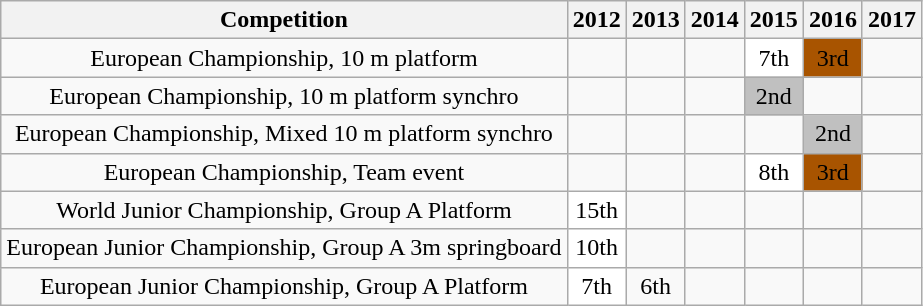<table class="wikitable" style="text-align:center;">
<tr>
<th>Competition</th>
<th>2012</th>
<th>2013</th>
<th>2014</th>
<th>2015</th>
<th>2016</th>
<th>2017</th>
</tr>
<tr>
<td>European Championship, 10 m platform</td>
<td></td>
<td></td>
<td></td>
<td bgcolor="white">7th</td>
<td bgcolor=#a85400>3rd</td>
<td></td>
</tr>
<tr>
<td>European Championship, 10 m platform synchro</td>
<td></td>
<td></td>
<td></td>
<td bgcolor="silver">2nd</td>
<td></td>
<td></td>
</tr>
<tr>
<td>European Championship, Mixed 10 m platform synchro</td>
<td></td>
<td></td>
<td></td>
<td></td>
<td bgcolor="silver">2nd</td>
<td></td>
</tr>
<tr>
<td>European Championship, Team event</td>
<td></td>
<td></td>
<td></td>
<td bgcolor="white">8th</td>
<td bgcolor=#a85400>3rd</td>
<td></td>
</tr>
<tr>
<td>World Junior Championship, Group A Platform</td>
<td bgcolor="white">15th</td>
<td></td>
<td></td>
<td></td>
<td></td>
<td></td>
</tr>
<tr>
<td>European Junior Championship, Group A 3m springboard</td>
<td bgcolor="white">10th</td>
<td></td>
<td></td>
<td></td>
<td></td>
<td></td>
</tr>
<tr>
<td>European Junior Championship, Group A Platform</td>
<td bgcolor="white">7th</td>
<td>6th</td>
<td></td>
<td></td>
<td></td>
<td></td>
</tr>
</table>
